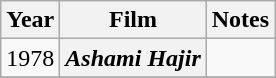<table class="wikitable sortable">
<tr>
<th>Year</th>
<th>Film</th>
<th>Notes</th>
</tr>
<tr>
<td>1978</td>
<th><em>Ashami Hajir</em> </th>
<td></td>
</tr>
<tr>
</tr>
</table>
